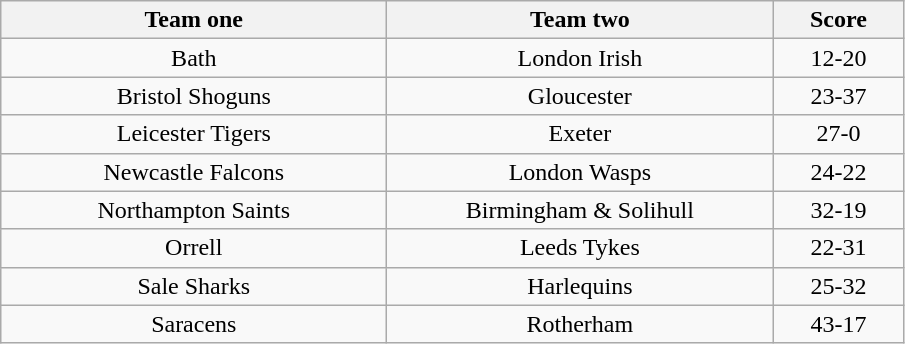<table class="wikitable" style="text-align: center">
<tr>
<th width=250>Team one</th>
<th width=250>Team two</th>
<th width=80>Score</th>
</tr>
<tr>
<td>Bath</td>
<td>London Irish</td>
<td>12-20</td>
</tr>
<tr>
<td>Bristol Shoguns</td>
<td>Gloucester</td>
<td>23-37</td>
</tr>
<tr>
<td>Leicester Tigers</td>
<td>Exeter</td>
<td>27-0</td>
</tr>
<tr>
<td>Newcastle Falcons</td>
<td>London Wasps</td>
<td>24-22</td>
</tr>
<tr>
<td>Northampton Saints</td>
<td>Birmingham & Solihull</td>
<td>32-19</td>
</tr>
<tr>
<td>Orrell</td>
<td>Leeds Tykes</td>
<td>22-31</td>
</tr>
<tr>
<td>Sale Sharks</td>
<td>Harlequins</td>
<td>25-32</td>
</tr>
<tr>
<td>Saracens</td>
<td>Rotherham</td>
<td>43-17</td>
</tr>
</table>
